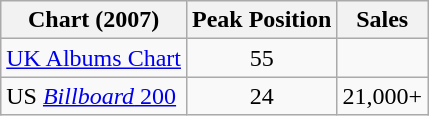<table class="wikitable">
<tr>
<th align="left">Chart (2007)</th>
<th align="left">Peak Position</th>
<th align="left">Sales</th>
</tr>
<tr>
<td align="left"><a href='#'>UK Albums Chart</a></td>
<td style="text-align:center;">55</td>
<td align="left"></td>
</tr>
<tr>
<td align="left">US <a href='#'><em>Billboard</em> 200</a></td>
<td style="text-align:center;">24</td>
<td align="left">21,000+</td>
</tr>
</table>
